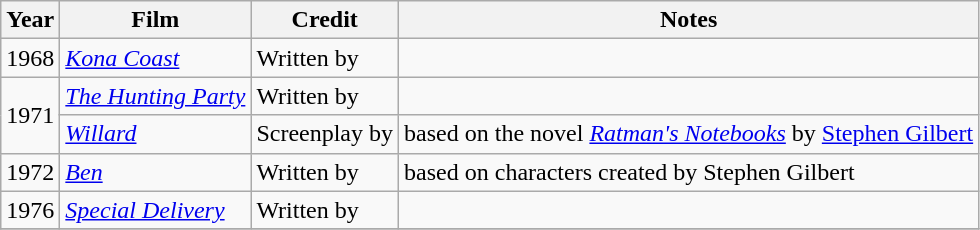<table class="wikitable">
<tr>
<th>Year</th>
<th>Film</th>
<th>Credit</th>
<th>Notes</th>
</tr>
<tr>
<td>1968</td>
<td><em><a href='#'>Kona Coast</a></em></td>
<td>Written by</td>
<td></td>
</tr>
<tr>
<td rowspan=2>1971</td>
<td><em><a href='#'>The Hunting Party</a></em></td>
<td>Written by</td>
<td></td>
</tr>
<tr>
<td><em><a href='#'>Willard</a></em></td>
<td>Screenplay by</td>
<td>based on the novel <em><a href='#'>Ratman's Notebooks</a></em> by <a href='#'>Stephen Gilbert</a></td>
</tr>
<tr>
<td>1972</td>
<td><em><a href='#'>Ben</a></em></td>
<td>Written by</td>
<td>based on characters created by Stephen Gilbert</td>
</tr>
<tr>
<td>1976</td>
<td><em><a href='#'>Special Delivery</a></em></td>
<td>Written by</td>
<td></td>
</tr>
<tr>
</tr>
</table>
